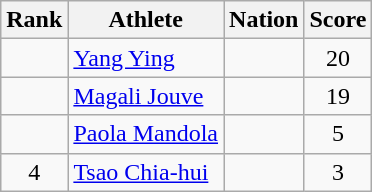<table class="wikitable sortable" style="text-align:center">
<tr>
<th>Rank</th>
<th>Athlete</th>
<th>Nation</th>
<th>Score</th>
</tr>
<tr>
<td></td>
<td align=left><a href='#'>Yang Ying</a></td>
<td align=left></td>
<td>20</td>
</tr>
<tr>
<td></td>
<td align=left><a href='#'>Magali Jouve</a></td>
<td align=left></td>
<td>19</td>
</tr>
<tr>
<td></td>
<td align=left><a href='#'>Paola Mandola</a></td>
<td align=left></td>
<td>5</td>
</tr>
<tr>
<td>4</td>
<td align=left><a href='#'>Tsao Chia-hui</a></td>
<td align=left></td>
<td>3</td>
</tr>
</table>
